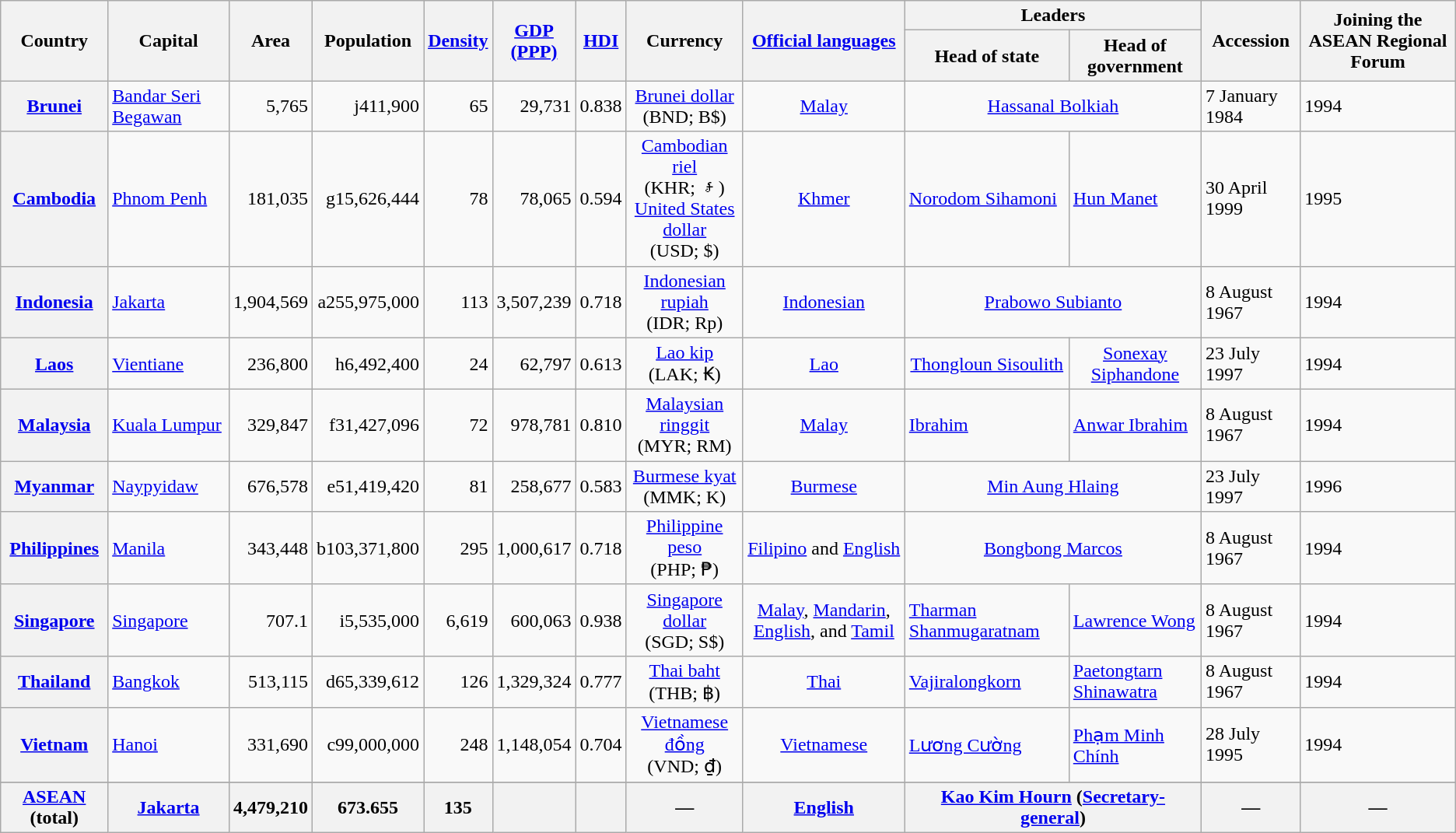<table class="wikitable sortable plainrowheaders">
<tr>
<th scope="col" rowspan=2>Country</th>
<th scope="col" rowspan=2>Capital</th>
<th scope="col" rowspan=2>Area<br></th>
<th scope="col" rowspan=2>Population</th>
<th scope="col" rowspan=2><a href='#'>Density</a><br></th>
<th scope="col" rowspan=2><a href='#'>GDP<br>(PPP)</a></th>
<th scope="col" rowspan=2><a href='#'>HDI</a></th>
<th scope="col" rowspan=2>Currency</th>
<th scope="col" class="unsortable" rowspan=2><a href='#'>Official languages</a></th>
<th scope="col" class="unsortable" colspan=2>Leaders</th>
<th scope="col" rowspan=2 data-sort-type="date">Accession</th>
<th scope="col" rowspan=2>Joining the ASEAN Regional Forum</th>
</tr>
<tr>
<th scope="col" class="unsortable">Head of state</th>
<th scope="col" class="unsortable">Head of government</th>
</tr>
<tr>
<th scope="row"><a href='#'>Brunei</a></th>
<td><a href='#'>Bandar Seri Begawan</a></td>
<td align=right>5,765</td>
<td align=right><span>j</span>411,900</td>
<td align=right>65</td>
<td align=right>29,731</td>
<td align="right">0.838</td>
<td align="center"><a href='#'>Brunei dollar</a><br>(BND; B$)</td>
<td align=center><a href='#'>Malay</a></td>
<td colspan=2 style="text-align:center;"><a href='#'>Hassanal Bolkiah</a></td>
<td>7 January 1984</td>
<td>1994</td>
</tr>
<tr>
<th scope="row"><a href='#'>Cambodia</a></th>
<td><a href='#'>Phnom Penh</a></td>
<td align=right>181,035</td>
<td align=right><span>g</span>15,626,444</td>
<td align=right>78</td>
<td align=right>78,065</td>
<td align="right">0.594</td>
<td align="center"><a href='#'>Cambodian riel</a><br>(KHR; ៛)<br><a href='#'>United States dollar</a><br>(USD; $)</td>
<td align=center><a href='#'>Khmer</a></td>
<td><a href='#'>Norodom Sihamoni</a></td>
<td><a href='#'>Hun Manet</a></td>
<td>30 April 1999</td>
<td>1995</td>
</tr>
<tr>
<th scope="row"><a href='#'>Indonesia</a></th>
<td><a href='#'>Jakarta</a></td>
<td align=right>1,904,569</td>
<td align=right><span>a</span>255,975,000</td>
<td align=right>113</td>
<td align=right>3,507,239</td>
<td align="right">0.718</td>
<td align="center"><a href='#'>Indonesian rupiah</a><br>(IDR; Rp)</td>
<td align=center><a href='#'>Indonesian</a></td>
<td colspan=2 style="text-align:center;"><a href='#'>Prabowo Subianto</a></td>
<td>8 August 1967</td>
<td>1994</td>
</tr>
<tr>
<th scope="row"><a href='#'>Laos</a></th>
<td><a href='#'>Vientiane</a></td>
<td align=right>236,800</td>
<td align=right><span>h</span>6,492,400</td>
<td align=right>24</td>
<td align=right>62,797</td>
<td align="right">0.613</td>
<td align="center"><a href='#'>Lao kip</a><br>(LAK; ₭)</td>
<td align=center><a href='#'>Lao</a></td>
<td align=center><a href='#'>Thongloun Sisoulith</a></td>
<td align=center><a href='#'>Sonexay Siphandone</a></td>
<td>23 July 1997</td>
<td>1994</td>
</tr>
<tr>
<th scope="row"><a href='#'>Malaysia</a></th>
<td><a href='#'>Kuala Lumpur</a></td>
<td align=right>329,847</td>
<td align=right><span>f</span>31,427,096</td>
<td align=right>72</td>
<td align=right>978,781</td>
<td align="right">0.810</td>
<td align="center"><a href='#'>Malaysian ringgit</a><br>(MYR; RM)</td>
<td align=center><a href='#'>Malay</a></td>
<td><a href='#'>Ibrahim</a></td>
<td><a href='#'>Anwar Ibrahim</a></td>
<td>8 August 1967</td>
<td>1994</td>
</tr>
<tr>
<th scope="row"><a href='#'>Myanmar</a></th>
<td><a href='#'>Naypyidaw</a></td>
<td align=right>676,578</td>
<td align=right><span>e</span>51,419,420</td>
<td align=right>81</td>
<td align=right>258,677</td>
<td align=right>0.583</td>
<td align="center"><a href='#'>Burmese kyat</a><br>(MMK; K)</td>
<td align="center"><a href='#'>Burmese</a></td>
<td colspan="2" style="text-align:center;"><a href='#'>Min Aung Hlaing</a></td>
<td>23 July 1997</td>
<td>1996</td>
</tr>
<tr>
<th scope="row"><a href='#'>Philippines</a></th>
<td><a href='#'>Manila</a></td>
<td align=right>343,448</td>
<td align=right><span>b</span>103,371,800</td>
<td align=right>295</td>
<td align=right>1,000,617</td>
<td align="right">0.718</td>
<td align="center"><a href='#'>Philippine peso</a><br>(PHP; ₱)</td>
<td align=center><a href='#'>Filipino</a> and <a href='#'>English</a></td>
<td colspan=2 style="text-align:center;"><a href='#'>Bongbong Marcos</a></td>
<td>8 August 1967</td>
<td>1994</td>
</tr>
<tr>
<th scope="row"><a href='#'>Singapore</a></th>
<td><a href='#'>Singapore</a></td>
<td align=right>707.1</td>
<td align=right><span>i</span>5,535,000</td>
<td align=right>6,619</td>
<td align=right>600,063</td>
<td align="right">0.938</td>
<td align="center"><a href='#'>Singapore dollar</a><br>(SGD; S$)</td>
<td align=center><a href='#'>Malay</a>, <a href='#'>Mandarin</a>, <a href='#'>English</a>, and <a href='#'>Tamil</a></td>
<td><a href='#'>Tharman Shanmugaratnam</a></td>
<td><a href='#'>Lawrence Wong</a></td>
<td>8 August 1967</td>
<td>1994</td>
</tr>
<tr>
<th scope="row"><a href='#'>Thailand</a></th>
<td><a href='#'>Bangkok</a></td>
<td align=right>513,115</td>
<td align=right><span>d</span>65,339,612</td>
<td align=right>126</td>
<td align=right>1,329,324</td>
<td align="right">0.777</td>
<td align="center"><a href='#'>Thai baht</a><br>(THB; ฿)</td>
<td align=center><a href='#'>Thai</a></td>
<td><a href='#'>Vajiralongkorn</a></td>
<td><a href='#'>Paetongtarn Shinawatra</a></td>
<td>8 August 1967</td>
<td>1994</td>
</tr>
<tr>
<th scope="row"><a href='#'>Vietnam</a></th>
<td><a href='#'>Hanoi</a></td>
<td align=right>331,690</td>
<td align=right><span>c</span>99,000,000</td>
<td align="right">248</td>
<td align=right>1,148,054</td>
<td align="right">0.704</td>
<td align="center"><a href='#'>Vietnamese đồng</a><br>(VND; ₫)</td>
<td align=center><a href='#'>Vietnamese</a></td>
<td><a href='#'>Lương Cường</a></td>
<td><a href='#'>Phạm Minh Chính</a></td>
<td>28 July 1995</td>
<td>1994</td>
</tr>
<tr>
</tr>
<tr class="sortbottom">
<th><a href='#'>ASEAN</a> (total)</th>
<th><a href='#'>Jakarta</a> </th>
<th align=right>4,479,210</th>
<th align=right>673.655</th>
<th align="right">135</th>
<th align=right></th>
<th align="right"><br></th>
<th align=center>—</th>
<th align=center><a href='#'>English</a> </th>
<th colspan=2><a href='#'>Kao Kim Hourn</a> (<a href='#'>Secretary-general</a>)</th>
<th>—</th>
<th>—</th>
</tr>
</table>
